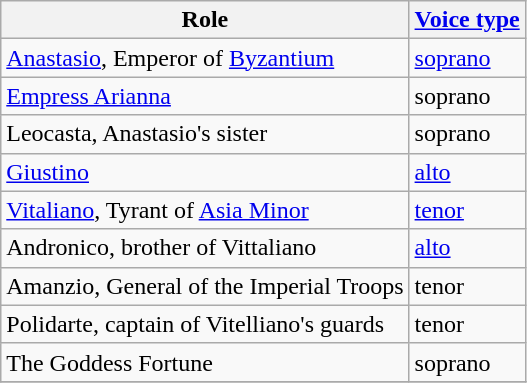<table class="wikitable">
<tr>
<th>Role</th>
<th><a href='#'>Voice type</a></th>
</tr>
<tr>
<td><a href='#'>Anastasio</a>, Emperor of <a href='#'>Byzantium</a></td>
<td><a href='#'>soprano</a></td>
</tr>
<tr>
<td><a href='#'>Empress Arianna</a></td>
<td>soprano</td>
</tr>
<tr>
<td>Leocasta, Anastasio's sister</td>
<td>soprano</td>
</tr>
<tr>
<td><a href='#'>Giustino</a></td>
<td><a href='#'>alto</a></td>
</tr>
<tr>
<td><a href='#'>Vitaliano</a>, Tyrant of <a href='#'>Asia Minor</a></td>
<td><a href='#'>tenor</a></td>
</tr>
<tr>
<td>Andronico, brother of Vittaliano</td>
<td><a href='#'>alto</a></td>
</tr>
<tr>
<td>Amanzio, General of the Imperial Troops</td>
<td>tenor</td>
</tr>
<tr>
<td>Polidarte, captain of Vitelliano's guards</td>
<td>tenor</td>
</tr>
<tr>
<td>The Goddess Fortune</td>
<td>soprano</td>
</tr>
<tr>
</tr>
</table>
